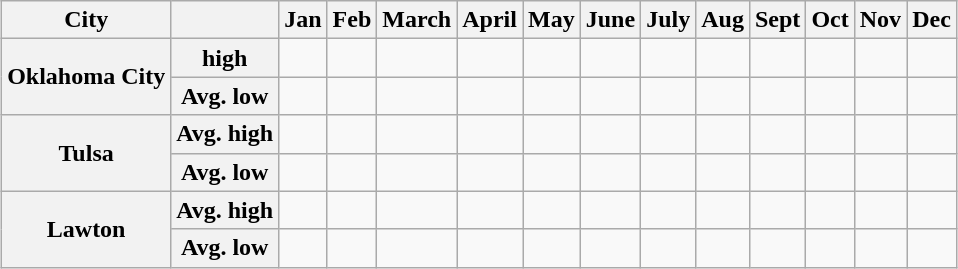<table class="wikitable" style="margin: auto; text-align: center;">
<tr>
<th scope="col">City</th>
<th></th>
<th scope="col">Jan</th>
<th scope="col">Feb</th>
<th scope="col">March</th>
<th scope="col">April</th>
<th scope="col">May</th>
<th scope="col">June</th>
<th scope="col">July</th>
<th scope="col">Aug</th>
<th scope="col">Sept</th>
<th scope="col">Oct</th>
<th scope="col">Nov</th>
<th scope="col">Dec</th>
</tr>
<tr>
<th rowspan="2" scope="row">Oklahoma City</th>
<th scope="row"> high</th>
<td></td>
<td></td>
<td></td>
<td></td>
<td></td>
<td></td>
<td></td>
<td></td>
<td></td>
<td></td>
<td></td>
<td></td>
</tr>
<tr>
<th scope="row">Avg. low</th>
<td></td>
<td></td>
<td></td>
<td></td>
<td></td>
<td></td>
<td></td>
<td></td>
<td></td>
<td></td>
<td></td>
<td></td>
</tr>
<tr>
<th rowspan="2" scope="row">Tulsa</th>
<th scope="row">Avg. high</th>
<td></td>
<td></td>
<td></td>
<td></td>
<td></td>
<td></td>
<td></td>
<td></td>
<td></td>
<td></td>
<td></td>
<td></td>
</tr>
<tr>
<th scope="row">Avg. low</th>
<td></td>
<td></td>
<td></td>
<td></td>
<td></td>
<td></td>
<td></td>
<td></td>
<td></td>
<td></td>
<td></td>
<td></td>
</tr>
<tr>
<th rowspan="2" scope="row">Lawton</th>
<th scope="row">Avg. high</th>
<td></td>
<td></td>
<td></td>
<td></td>
<td></td>
<td></td>
<td></td>
<td></td>
<td></td>
<td></td>
<td></td>
<td></td>
</tr>
<tr>
<th scope="row">Avg. low</th>
<td></td>
<td></td>
<td></td>
<td></td>
<td></td>
<td></td>
<td></td>
<td></td>
<td></td>
<td></td>
<td></td>
<td></td>
</tr>
</table>
